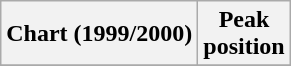<table class="wikitable sortable plainrowheaders" style="text-align:center">
<tr>
<th scope="col">Chart (1999/2000)</th>
<th scope="col">Peak<br>position</th>
</tr>
<tr>
</tr>
</table>
